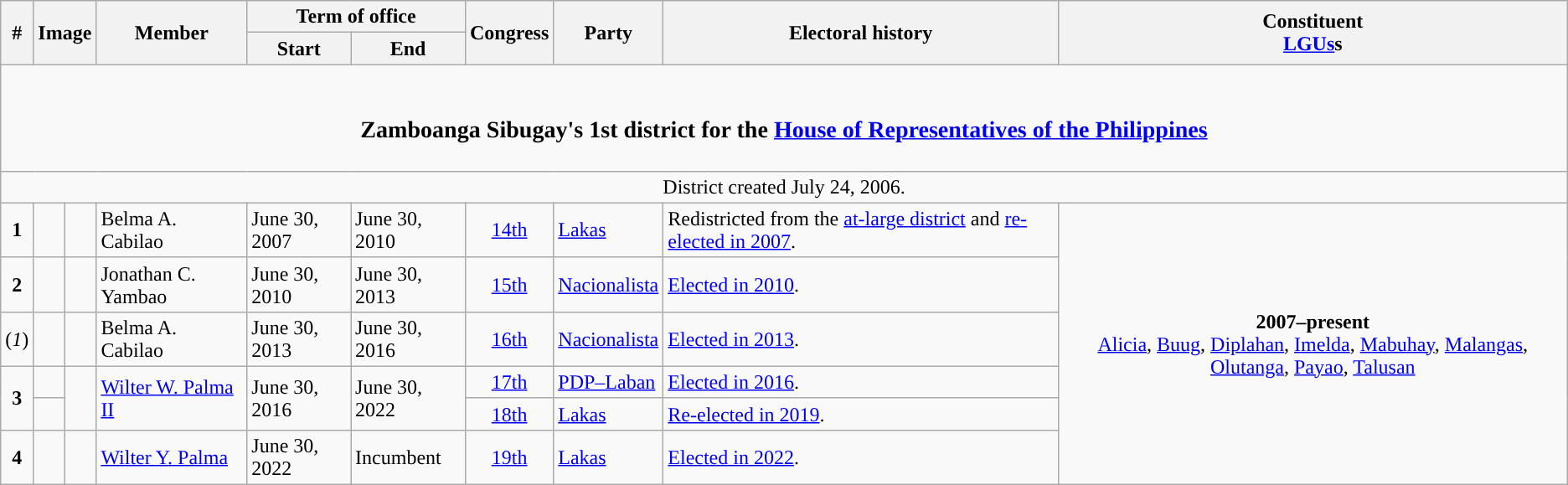<table class=wikitable>
<tr>
<th rowspan="2">#</th>
<th rowspan="2" colspan=2>Image</th>
<th rowspan="2">Member</th>
<th colspan=2>Term of office</th>
<th rowspan="2">Congress</th>
<th rowspan="2">Party</th>
<th rowspan="2">Electoral history</th>
<th rowspan="2">Constituent<br><a href='#'>LGUs</a>s</th>
</tr>
<tr>
<th>Start</th>
<th>End</th>
</tr>
<tr>
<td colspan="10" style="text-align:center;"><br><h3>Zamboanga Sibugay's 1st district for the <a href='#'>House of Representatives of the Philippines</a></h3></td>
</tr>
<tr>
<td colspan="10" style="text-align:center;">District created July 24, 2006.</td>
</tr>
<tr>
<td style="text-align:center;"><strong>1</strong></td>
<td style="color:inherit;background:"></td>
<td></td>
<td>Belma A. Cabilao</td>
<td>June 30, 2007</td>
<td>June 30, 2010</td>
<td style="text-align:center;"><a href='#'>14th</a></td>
<td><a href='#'>Lakas</a></td>
<td>Redistricted from the <a href='#'>at-large district</a> and <a href='#'>re-elected in 2007</a>.</td>
<td rowspan="6" style="text-align:center;"><strong>2007–present</strong><br><a href='#'>Alicia</a>, <a href='#'>Buug</a>, <a href='#'>Diplahan</a>, <a href='#'>Imelda</a>, <a href='#'>Mabuhay</a>, <a href='#'>Malangas</a>, <a href='#'>Olutanga</a>, <a href='#'>Payao</a>, <a href='#'>Talusan</a></td>
</tr>
<tr>
<td style="text-align:center;"><strong>2</strong></td>
<td style="color:inherit;background:"></td>
<td></td>
<td>Jonathan C. Yambao</td>
<td>June 30, 2010</td>
<td>June 30, 2013</td>
<td style="text-align:center;"><a href='#'>15th</a></td>
<td><a href='#'>Nacionalista</a></td>
<td><a href='#'>Elected in 2010</a>.</td>
</tr>
<tr>
<td style="text-align:center;">(<em>1</em>)</td>
<td style="color:inherit;background:"></td>
<td></td>
<td>Belma A. Cabilao</td>
<td>June 30, 2013</td>
<td>June 30, 2016</td>
<td style="text-align:center;"><a href='#'>16th</a></td>
<td><a href='#'>Nacionalista</a></td>
<td><a href='#'>Elected in 2013</a>.</td>
</tr>
<tr>
<td rowspan="2" style="text-align:center;"><strong>3</strong></td>
<td style="color:inherit;background:"></td>
<td rowspan="2"></td>
<td rowspan="2"><a href='#'>Wilter W. Palma II</a></td>
<td rowspan="2">June 30, 2016</td>
<td rowspan="2">June 30, 2022</td>
<td style="text-align:center;"><a href='#'>17th</a></td>
<td><a href='#'>PDP–Laban</a></td>
<td><a href='#'>Elected in 2016</a>.</td>
</tr>
<tr>
<td style="color:inherit;background:"></td>
<td style="text-align:center;"><a href='#'>18th</a></td>
<td><a href='#'>Lakas</a></td>
<td><a href='#'>Re-elected in 2019</a>.</td>
</tr>
<tr>
<td style="text-align:center;"><strong>4</strong></td>
<td style="color:inherit;background:"></td>
<td></td>
<td><a href='#'>Wilter Y. Palma</a></td>
<td>June 30, 2022</td>
<td>Incumbent<br></td>
<td style="text-align:center;"><a href='#'>19th</a></td>
<td><a href='#'>Lakas</a></td>
<td><a href='#'>Elected in 2022</a>.</td>
</tr>
</table>
